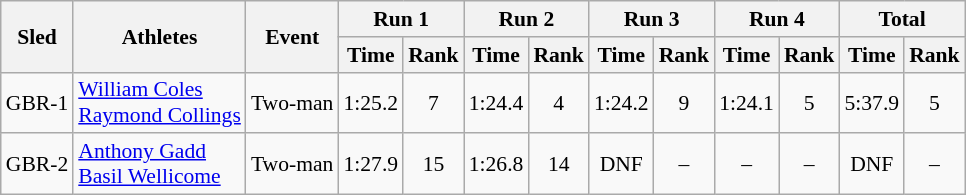<table class="wikitable" border="1" style="font-size:90%">
<tr>
<th rowspan="2">Sled</th>
<th rowspan="2">Athletes</th>
<th rowspan="2">Event</th>
<th colspan="2">Run 1</th>
<th colspan="2">Run 2</th>
<th colspan="2">Run 3</th>
<th colspan="2">Run 4</th>
<th colspan="2">Total</th>
</tr>
<tr>
<th>Time</th>
<th>Rank</th>
<th>Time</th>
<th>Rank</th>
<th>Time</th>
<th>Rank</th>
<th>Time</th>
<th>Rank</th>
<th>Time</th>
<th>Rank</th>
</tr>
<tr>
<td align="center">GBR-1</td>
<td><a href='#'>William Coles</a><br><a href='#'>Raymond Collings</a></td>
<td>Two-man</td>
<td align="center">1:25.2</td>
<td align="center">7</td>
<td align="center">1:24.4</td>
<td align="center">4</td>
<td align="center">1:24.2</td>
<td align="center">9</td>
<td align="center">1:24.1</td>
<td align="center">5</td>
<td align="center">5:37.9</td>
<td align="center">5</td>
</tr>
<tr>
<td align="center">GBR-2</td>
<td><a href='#'>Anthony Gadd</a><br><a href='#'>Basil Wellicome</a></td>
<td>Two-man</td>
<td align="center">1:27.9</td>
<td align="center">15</td>
<td align="center">1:26.8</td>
<td align="center">14</td>
<td align="center">DNF</td>
<td align="center">–</td>
<td align="center">–</td>
<td align="center">–</td>
<td align="center">DNF</td>
<td align="center">–</td>
</tr>
</table>
